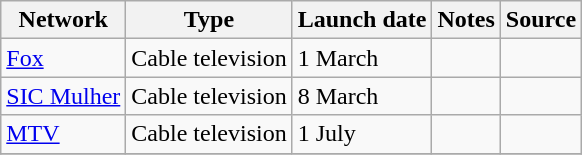<table class="wikitable sortable">
<tr>
<th>Network</th>
<th>Type</th>
<th>Launch date</th>
<th>Notes</th>
<th>Source</th>
</tr>
<tr>
<td><a href='#'>Fox</a></td>
<td>Cable television</td>
<td>1 March</td>
<td></td>
<td></td>
</tr>
<tr>
<td><a href='#'>SIC Mulher</a></td>
<td>Cable television</td>
<td>8 March</td>
<td></td>
<td></td>
</tr>
<tr>
<td><a href='#'>MTV</a></td>
<td>Cable television</td>
<td>1 July</td>
<td></td>
<td></td>
</tr>
<tr>
</tr>
</table>
